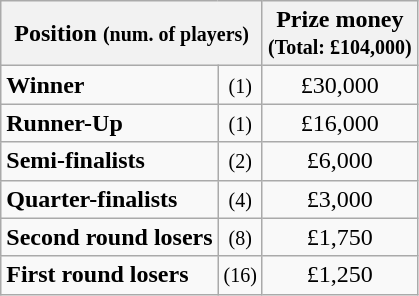<table class="wikitable">
<tr>
<th colspan=2>Position <small>(num. of players)</small></th>
<th>Prize money<br><small>(Total: £104,000)</small></th>
</tr>
<tr>
<td><strong>Winner</strong></td>
<td align=center><small>(1)</small></td>
<td align=center>£30,000</td>
</tr>
<tr>
<td><strong>Runner-Up</strong></td>
<td align=center><small>(1)</small></td>
<td align=center>£16,000</td>
</tr>
<tr>
<td><strong>Semi-finalists</strong></td>
<td align=center><small>(2)</small></td>
<td align=center>£6,000</td>
</tr>
<tr>
<td><strong>Quarter-finalists</strong></td>
<td align=center><small>(4)</small></td>
<td align=center>£3,000</td>
</tr>
<tr>
<td><strong>Second round losers</strong></td>
<td align=center><small>(8)</small></td>
<td align=center>£1,750</td>
</tr>
<tr>
<td><strong>First round losers</strong></td>
<td align=center><small>(16)</small></td>
<td align=center>£1,250</td>
</tr>
</table>
